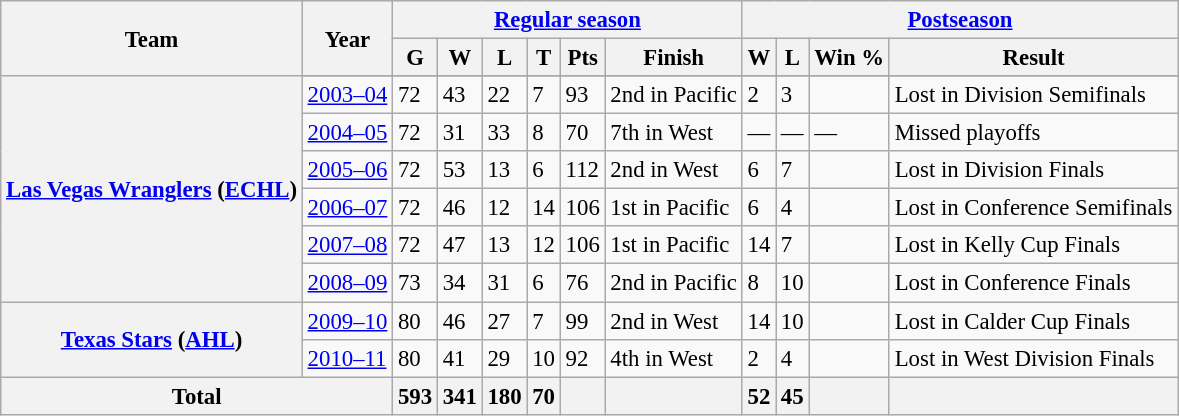<table class="wikitable" style="font-size: 95%; text-align:centre;">
<tr>
<th rowspan="2">Team</th>
<th rowspan="2">Year</th>
<th colspan="6"><a href='#'>Regular season</a></th>
<th colspan="4"><a href='#'>Postseason</a></th>
</tr>
<tr>
<th>G</th>
<th>W</th>
<th>L</th>
<th>T</th>
<th>Pts</th>
<th>Finish</th>
<th>W</th>
<th>L</th>
<th>Win %</th>
<th>Result</th>
</tr>
<tr>
<th rowspan="7"><a href='#'>Las Vegas Wranglers</a> (<a href='#'>ECHL</a>)</th>
</tr>
<tr>
<td><a href='#'>2003–04</a></td>
<td>72</td>
<td>43</td>
<td>22</td>
<td>7</td>
<td>93</td>
<td>2nd in Pacific</td>
<td>2</td>
<td>3</td>
<td></td>
<td>Lost in Division Semifinals</td>
</tr>
<tr>
<td><a href='#'>2004–05</a></td>
<td>72</td>
<td>31</td>
<td>33</td>
<td>8</td>
<td>70</td>
<td>7th in West</td>
<td>—</td>
<td>—</td>
<td>—</td>
<td>Missed playoffs</td>
</tr>
<tr>
<td><a href='#'>2005–06</a></td>
<td>72</td>
<td>53</td>
<td>13</td>
<td>6</td>
<td>112</td>
<td>2nd in West</td>
<td>6</td>
<td>7</td>
<td></td>
<td>Lost in Division Finals</td>
</tr>
<tr>
<td><a href='#'>2006–07</a></td>
<td>72</td>
<td>46</td>
<td>12</td>
<td>14</td>
<td>106</td>
<td>1st in Pacific</td>
<td>6</td>
<td>4</td>
<td></td>
<td>Lost in Conference Semifinals</td>
</tr>
<tr>
<td><a href='#'>2007–08</a></td>
<td>72</td>
<td>47</td>
<td>13</td>
<td>12</td>
<td>106</td>
<td>1st in Pacific</td>
<td>14</td>
<td>7</td>
<td></td>
<td>Lost in Kelly Cup Finals</td>
</tr>
<tr>
<td><a href='#'>2008–09</a></td>
<td>73</td>
<td>34</td>
<td>31</td>
<td>6</td>
<td>76</td>
<td>2nd in Pacific</td>
<td>8</td>
<td>10</td>
<td></td>
<td>Lost in Conference Finals</td>
</tr>
<tr>
<th colspan="1" rowspan="2"><a href='#'>Texas Stars</a> (<a href='#'>AHL</a>)</th>
<td><a href='#'>2009–10</a></td>
<td>80</td>
<td>46</td>
<td>27</td>
<td>7</td>
<td>99</td>
<td>2nd in West</td>
<td>14</td>
<td>10</td>
<td></td>
<td>Lost in Calder Cup Finals</td>
</tr>
<tr>
<td><a href='#'>2010–11</a></td>
<td>80</td>
<td>41</td>
<td>29</td>
<td>10</td>
<td>92</td>
<td>4th in West</td>
<td>2</td>
<td>4</td>
<td></td>
<td>Lost in West Division Finals</td>
</tr>
<tr>
<th colspan="2">Total</th>
<th>593</th>
<th>341</th>
<th>180</th>
<th>70</th>
<th></th>
<th></th>
<th>52</th>
<th>45</th>
<th></th>
<th></th>
</tr>
</table>
